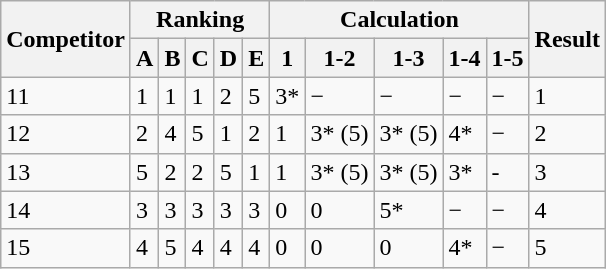<table class="wikitable">
<tr>
<th rowspan="2">Competitor</th>
<th colspan="5">Ranking</th>
<th colspan="5">Calculation</th>
<th rowspan="2">Result</th>
</tr>
<tr>
<th>A</th>
<th>B</th>
<th>C</th>
<th>D</th>
<th>E</th>
<th>1</th>
<th>1-2</th>
<th>1-3</th>
<th>1-4</th>
<th>1-5</th>
</tr>
<tr>
<td>11</td>
<td>1</td>
<td>1</td>
<td>1</td>
<td>2</td>
<td>5</td>
<td>3*</td>
<td>−</td>
<td>−</td>
<td>−</td>
<td>−</td>
<td>1</td>
</tr>
<tr>
<td>12</td>
<td>2</td>
<td>4</td>
<td>5</td>
<td>1</td>
<td>2</td>
<td>1</td>
<td>3* (5)</td>
<td>3* (5)</td>
<td>4*</td>
<td>−</td>
<td>2</td>
</tr>
<tr>
<td>13</td>
<td>5</td>
<td>2</td>
<td>2</td>
<td>5</td>
<td>1</td>
<td>1</td>
<td>3* (5)</td>
<td>3* (5)</td>
<td>3*</td>
<td>-</td>
<td>3</td>
</tr>
<tr>
<td>14</td>
<td>3</td>
<td>3</td>
<td>3</td>
<td>3</td>
<td>3</td>
<td>0</td>
<td>0</td>
<td>5*</td>
<td>−</td>
<td>−</td>
<td>4</td>
</tr>
<tr>
<td>15</td>
<td>4</td>
<td>5</td>
<td>4</td>
<td>4</td>
<td>4</td>
<td>0</td>
<td>0</td>
<td>0</td>
<td>4*</td>
<td>−</td>
<td>5</td>
</tr>
</table>
